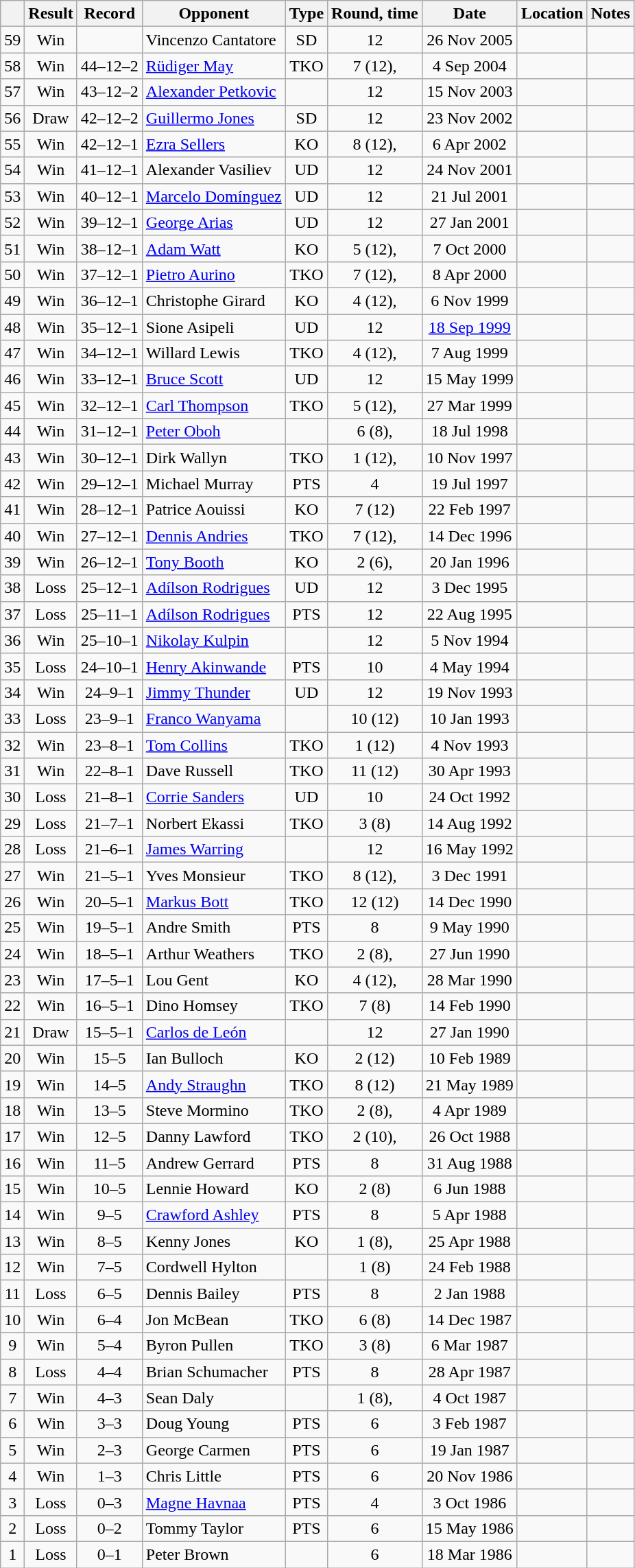<table class="wikitable" style="text-align:center">
<tr>
<th></th>
<th>Result</th>
<th>Record</th>
<th>Opponent</th>
<th>Type</th>
<th>Round, time</th>
<th>Date</th>
<th>Location</th>
<th>Notes</th>
</tr>
<tr>
<td>59</td>
<td>Win</td>
<td></td>
<td style="text-align:left;">Vincenzo Cantatore</td>
<td>SD</td>
<td>12</td>
<td>26 Nov 2005</td>
<td style="text-align:left;"></td>
<td style="text-align:left;"></td>
</tr>
<tr>
<td>58</td>
<td>Win</td>
<td>44–12–2</td>
<td style="text-align:left;"><a href='#'>Rüdiger May</a></td>
<td>TKO</td>
<td>7 (12), </td>
<td>4 Sep 2004</td>
<td style="text-align:left;"></td>
<td style="text-align:left;"></td>
</tr>
<tr>
<td>57</td>
<td>Win</td>
<td>43–12–2</td>
<td style="text-align:left;"><a href='#'>Alexander Petkovic</a></td>
<td></td>
<td>12</td>
<td>15 Nov 2003</td>
<td style="text-align:left;"></td>
<td style="text-align:left;"></td>
</tr>
<tr>
<td>56</td>
<td>Draw</td>
<td>42–12–2</td>
<td style="text-align:left;"><a href='#'>Guillermo Jones</a></td>
<td>SD</td>
<td>12</td>
<td>23 Nov 2002</td>
<td style="text-align:left;"></td>
<td style="text-align:left;"></td>
</tr>
<tr>
<td>55</td>
<td>Win</td>
<td>42–12–1</td>
<td style="text-align:left;"><a href='#'>Ezra Sellers</a></td>
<td>KO</td>
<td>8 (12), </td>
<td>6 Apr 2002</td>
<td style="text-align:left;"></td>
<td style="text-align:left;"></td>
</tr>
<tr>
<td>54</td>
<td>Win</td>
<td>41–12–1</td>
<td style="text-align:left;">Alexander Vasiliev</td>
<td>UD</td>
<td>12</td>
<td>24 Nov 2001</td>
<td style="text-align:left;"></td>
<td style="text-align:left;"></td>
</tr>
<tr>
<td>53</td>
<td>Win</td>
<td>40–12–1</td>
<td style="text-align:left;"><a href='#'>Marcelo Domínguez</a></td>
<td>UD</td>
<td>12</td>
<td>21 Jul 2001</td>
<td style="text-align:left;"></td>
<td style="text-align:left;"></td>
</tr>
<tr>
<td>52</td>
<td>Win</td>
<td>39–12–1</td>
<td style="text-align:left;"><a href='#'>George Arias</a></td>
<td>UD</td>
<td>12</td>
<td>27 Jan 2001</td>
<td style="text-align:left;"></td>
<td style="text-align:left;"></td>
</tr>
<tr>
<td>51</td>
<td>Win</td>
<td>38–12–1</td>
<td style="text-align:left;"><a href='#'>Adam Watt</a></td>
<td>KO</td>
<td>5 (12), </td>
<td>7 Oct 2000</td>
<td style="text-align:left;"></td>
<td style="text-align:left;"></td>
</tr>
<tr>
<td>50</td>
<td>Win</td>
<td>37–12–1</td>
<td style="text-align:left;"><a href='#'>Pietro Aurino</a></td>
<td>TKO</td>
<td>7 (12), </td>
<td>8 Apr 2000</td>
<td style="text-align:left;"></td>
<td style="text-align:left;"></td>
</tr>
<tr>
<td>49</td>
<td>Win</td>
<td>36–12–1</td>
<td style="text-align:left;">Christophe Girard</td>
<td>KO</td>
<td>4 (12), </td>
<td>6 Nov 1999</td>
<td style="text-align:left;"></td>
<td style="text-align:left;"></td>
</tr>
<tr>
<td>48</td>
<td>Win</td>
<td>35–12–1</td>
<td style="text-align:left;">Sione Asipeli</td>
<td>UD</td>
<td>12</td>
<td><a href='#'>18 Sep 1999</a></td>
<td style="text-align:left;"></td>
<td style="text-align:left;"></td>
</tr>
<tr>
<td>47</td>
<td>Win</td>
<td>34–12–1</td>
<td style="text-align:left;">Willard Lewis</td>
<td>TKO</td>
<td>4 (12), </td>
<td>7 Aug 1999</td>
<td style="text-align:left;"></td>
<td style="text-align:left;"></td>
</tr>
<tr>
<td>46</td>
<td>Win</td>
<td>33–12–1</td>
<td style="text-align:left;"><a href='#'>Bruce Scott</a></td>
<td>UD</td>
<td>12</td>
<td>15 May 1999</td>
<td style="text-align:left;"></td>
<td style="text-align:left;"></td>
</tr>
<tr>
<td>45</td>
<td>Win</td>
<td>32–12–1</td>
<td style="text-align:left;"><a href='#'>Carl Thompson</a></td>
<td>TKO</td>
<td>5 (12), </td>
<td>27 Mar 1999</td>
<td style="text-align:left;"></td>
<td style="text-align:left;"></td>
</tr>
<tr>
<td>44</td>
<td>Win</td>
<td>31–12–1</td>
<td style="text-align:left;"><a href='#'>Peter Oboh</a></td>
<td></td>
<td>6 (8), </td>
<td>18 Jul 1998</td>
<td style="text-align:left;"></td>
<td></td>
</tr>
<tr>
<td>43</td>
<td>Win</td>
<td>30–12–1</td>
<td style="text-align:left;">Dirk Wallyn</td>
<td>TKO</td>
<td>1 (12), </td>
<td>10 Nov 1997</td>
<td style="text-align:left;"></td>
<td style="text-align:left;"></td>
</tr>
<tr>
<td>42</td>
<td>Win</td>
<td>29–12–1</td>
<td style="text-align:left;">Michael Murray</td>
<td>PTS</td>
<td>4</td>
<td>19 Jul 1997</td>
<td style="text-align:left;"></td>
<td></td>
</tr>
<tr>
<td>41</td>
<td>Win</td>
<td>28–12–1</td>
<td style="text-align:left;">Patrice Aouissi</td>
<td>KO</td>
<td>7 (12)</td>
<td>22 Feb 1997</td>
<td style="text-align:left;"></td>
<td style="text-align:left;"></td>
</tr>
<tr>
<td>40</td>
<td>Win</td>
<td>27–12–1</td>
<td style="text-align:left;"><a href='#'>Dennis Andries</a></td>
<td>TKO</td>
<td>7 (12), </td>
<td>14 Dec 1996</td>
<td style="text-align:left;"></td>
<td style="text-align:left;"></td>
</tr>
<tr>
<td>39</td>
<td>Win</td>
<td>26–12–1</td>
<td style="text-align:left;"><a href='#'>Tony Booth</a></td>
<td>KO</td>
<td>2 (6), </td>
<td>20 Jan 1996</td>
<td style="text-align:left;"></td>
<td></td>
</tr>
<tr>
<td>38</td>
<td>Loss</td>
<td>25–12–1</td>
<td style="text-align:left;"><a href='#'>Adílson Rodrigues</a></td>
<td>UD</td>
<td>12</td>
<td>3 Dec 1995</td>
<td style="text-align:left;"></td>
<td style="text-align:left;"></td>
</tr>
<tr>
<td>37</td>
<td>Loss</td>
<td>25–11–1</td>
<td style="text-align:left;"><a href='#'>Adílson Rodrigues</a></td>
<td>PTS</td>
<td>12</td>
<td>22 Aug 1995</td>
<td style="text-align:left;"></td>
<td style="text-align:left;"></td>
</tr>
<tr>
<td>36</td>
<td>Win</td>
<td>25–10–1</td>
<td style="text-align:left;"><a href='#'>Nikolay Kulpin</a></td>
<td></td>
<td>12</td>
<td>5 Nov 1994</td>
<td style="text-align:left;"></td>
<td style="text-align:left;"></td>
</tr>
<tr>
<td>35</td>
<td>Loss</td>
<td>24–10–1</td>
<td style="text-align:left;"><a href='#'>Henry Akinwande</a></td>
<td>PTS</td>
<td>10</td>
<td>4 May 1994</td>
<td style="text-align:left;"></td>
<td></td>
</tr>
<tr>
<td>34</td>
<td>Win</td>
<td>24–9–1</td>
<td style="text-align:left;"><a href='#'>Jimmy Thunder</a></td>
<td>UD</td>
<td>12</td>
<td>19 Nov 1993</td>
<td style="text-align:left;"></td>
<td style="text-align:left;"></td>
</tr>
<tr>
<td>33</td>
<td>Loss</td>
<td>23–9–1</td>
<td style="text-align:left;"><a href='#'>Franco Wanyama</a></td>
<td></td>
<td>10 (12)</td>
<td>10 Jan 1993</td>
<td style="text-align:left;"></td>
<td style="text-align:left;"></td>
</tr>
<tr>
<td>32</td>
<td>Win</td>
<td>23–8–1</td>
<td style="text-align:left;"><a href='#'>Tom Collins</a></td>
<td>TKO</td>
<td>1 (12)</td>
<td>4 Nov 1993</td>
<td style="text-align:left;"></td>
<td style="text-align:left;"></td>
</tr>
<tr>
<td>31</td>
<td>Win</td>
<td>22–8–1</td>
<td style="text-align:left;">Dave Russell</td>
<td>TKO</td>
<td>11 (12)</td>
<td>30 Apr 1993</td>
<td style="text-align:left;"></td>
<td style="text-align:left;"></td>
</tr>
<tr>
<td>30</td>
<td>Loss</td>
<td>21–8–1</td>
<td style="text-align:left;"><a href='#'>Corrie Sanders</a></td>
<td>UD</td>
<td>10</td>
<td>24 Oct 1992</td>
<td style="text-align:left;"></td>
<td></td>
</tr>
<tr>
<td>29</td>
<td>Loss</td>
<td>21–7–1</td>
<td style="text-align:left;">Norbert Ekassi</td>
<td>TKO</td>
<td>3 (8)</td>
<td>14 Aug 1992</td>
<td style="text-align:left;"></td>
<td></td>
</tr>
<tr>
<td>28</td>
<td>Loss</td>
<td>21–6–1</td>
<td style="text-align:left;"><a href='#'>James Warring</a></td>
<td></td>
<td>12</td>
<td>16 May 1992</td>
<td style="text-align:left;"></td>
<td style="text-align:left;"></td>
</tr>
<tr>
<td>27</td>
<td>Win</td>
<td>21–5–1</td>
<td style="text-align:left;">Yves Monsieur</td>
<td>TKO</td>
<td>8 (12), </td>
<td>3 Dec 1991</td>
<td style="text-align:left;"></td>
<td style="text-align:left;"></td>
</tr>
<tr>
<td>26</td>
<td>Win</td>
<td>20–5–1</td>
<td style="text-align:left;"><a href='#'>Markus Bott</a></td>
<td>TKO</td>
<td>12 (12)</td>
<td>14 Dec 1990</td>
<td style="text-align:left;"></td>
<td style="text-align:left;"></td>
</tr>
<tr>
<td>25</td>
<td>Win</td>
<td>19–5–1</td>
<td style="text-align:left;">Andre Smith</td>
<td>PTS</td>
<td>8</td>
<td>9 May 1990</td>
<td style="text-align:left;"></td>
<td></td>
</tr>
<tr>
<td>24</td>
<td>Win</td>
<td>18–5–1</td>
<td style="text-align:left;">Arthur Weathers</td>
<td>TKO</td>
<td>2 (8), </td>
<td>27 Jun 1990</td>
<td style="text-align:left;"></td>
<td></td>
</tr>
<tr>
<td>23</td>
<td>Win</td>
<td>17–5–1</td>
<td style="text-align:left;">Lou Gent</td>
<td>KO</td>
<td>4 (12), </td>
<td>28 Mar 1990</td>
<td style="text-align:left;"></td>
<td style="text-align:left;"></td>
</tr>
<tr>
<td>22</td>
<td>Win</td>
<td>16–5–1</td>
<td style="text-align:left;">Dino Homsey</td>
<td>TKO</td>
<td>7 (8)</td>
<td>14 Feb 1990</td>
<td style="text-align:left;"></td>
<td></td>
</tr>
<tr>
<td>21</td>
<td>Draw</td>
<td>15–5–1</td>
<td style="text-align:left;"><a href='#'>Carlos de León</a></td>
<td></td>
<td>12</td>
<td>27 Jan 1990</td>
<td style="text-align:left;"></td>
<td style="text-align:left;"></td>
</tr>
<tr>
<td>20</td>
<td>Win</td>
<td>15–5</td>
<td style="text-align:left;">Ian Bulloch</td>
<td>KO</td>
<td>2 (12)</td>
<td>10 Feb 1989</td>
<td style="text-align:left;"></td>
<td style="text-align:left;"></td>
</tr>
<tr>
<td>19</td>
<td>Win</td>
<td>14–5</td>
<td style="text-align:left;"><a href='#'>Andy Straughn</a></td>
<td>TKO</td>
<td>8 (12)</td>
<td>21 May 1989</td>
<td style="text-align:left;"></td>
<td style="text-align:left;"></td>
</tr>
<tr>
<td>18</td>
<td>Win</td>
<td>13–5</td>
<td style="text-align:left;">Steve Mormino</td>
<td>TKO</td>
<td>2 (8), </td>
<td>4 Apr 1989</td>
<td style="text-align:left;"></td>
<td></td>
</tr>
<tr>
<td>17</td>
<td>Win</td>
<td>12–5</td>
<td style="text-align:left;">Danny Lawford</td>
<td>TKO</td>
<td>2 (10), </td>
<td>26 Oct 1988</td>
<td style="text-align:left;"></td>
<td style="text-align:left;"></td>
</tr>
<tr>
<td>16</td>
<td>Win</td>
<td>11–5</td>
<td style="text-align:left;">Andrew Gerrard</td>
<td>PTS</td>
<td>8</td>
<td>31 Aug 1988</td>
<td style="text-align:left;"></td>
<td></td>
</tr>
<tr>
<td>15</td>
<td>Win</td>
<td>10–5</td>
<td style="text-align:left;">Lennie Howard</td>
<td>KO</td>
<td>2 (8)</td>
<td>6 Jun 1988</td>
<td style="text-align:left;"></td>
<td></td>
</tr>
<tr>
<td>14</td>
<td>Win</td>
<td>9–5</td>
<td style="text-align:left;"><a href='#'>Crawford Ashley</a></td>
<td>PTS</td>
<td>8</td>
<td>5 Apr 1988</td>
<td style="text-align:left;"></td>
<td></td>
</tr>
<tr>
<td>13</td>
<td>Win</td>
<td>8–5</td>
<td style="text-align:left;">Kenny Jones</td>
<td>KO</td>
<td>1 (8), </td>
<td>25 Apr 1988</td>
<td style="text-align:left;"></td>
<td></td>
</tr>
<tr>
<td>12</td>
<td>Win</td>
<td>7–5</td>
<td style="text-align:left;">Cordwell Hylton</td>
<td></td>
<td>1 (8)</td>
<td>24 Feb 1988</td>
<td style="text-align:left;"></td>
<td></td>
</tr>
<tr>
<td>11</td>
<td>Loss</td>
<td>6–5</td>
<td style="text-align:left;">Dennis Bailey</td>
<td>PTS</td>
<td>8</td>
<td>2 Jan 1988</td>
<td style="text-align:left;"></td>
<td></td>
</tr>
<tr>
<td>10</td>
<td>Win</td>
<td>6–4</td>
<td style="text-align:left;">Jon McBean</td>
<td>TKO</td>
<td>6 (8)</td>
<td>14 Dec 1987</td>
<td style="text-align:left;"></td>
<td></td>
</tr>
<tr>
<td>9</td>
<td>Win</td>
<td>5–4</td>
<td style="text-align:left;">Byron Pullen</td>
<td>TKO</td>
<td>3 (8)</td>
<td>6 Mar 1987</td>
<td style="text-align:left;"></td>
<td></td>
</tr>
<tr>
<td>8</td>
<td>Loss</td>
<td>4–4</td>
<td style="text-align:left;">Brian Schumacher</td>
<td>PTS</td>
<td>8</td>
<td>28 Apr 1987</td>
<td style="text-align:left;"></td>
<td></td>
</tr>
<tr>
<td>7</td>
<td>Win</td>
<td>4–3</td>
<td style="text-align:left;">Sean Daly</td>
<td></td>
<td>1 (8), </td>
<td>4 Oct 1987</td>
<td style="text-align:left;"></td>
<td></td>
</tr>
<tr>
<td>6</td>
<td>Win</td>
<td>3–3</td>
<td style="text-align:left;">Doug Young</td>
<td>PTS</td>
<td>6</td>
<td>3 Feb 1987</td>
<td style="text-align:left;"></td>
<td></td>
</tr>
<tr>
<td>5</td>
<td>Win</td>
<td>2–3</td>
<td style="text-align:left;">George Carmen</td>
<td>PTS</td>
<td>6</td>
<td>19 Jan 1987</td>
<td style="text-align:left;"></td>
<td></td>
</tr>
<tr>
<td>4</td>
<td>Win</td>
<td>1–3</td>
<td style="text-align:left;">Chris Little</td>
<td>PTS</td>
<td>6</td>
<td>20 Nov 1986</td>
<td style="text-align:left;"></td>
<td></td>
</tr>
<tr>
<td>3</td>
<td>Loss</td>
<td>0–3</td>
<td style="text-align:left;"><a href='#'>Magne Havnaa</a></td>
<td>PTS</td>
<td>4</td>
<td>3 Oct 1986</td>
<td style="text-align:left;"></td>
<td></td>
</tr>
<tr>
<td>2</td>
<td>Loss</td>
<td>0–2</td>
<td style="text-align:left;">Tommy Taylor</td>
<td>PTS</td>
<td>6</td>
<td>15 May 1986</td>
<td style="text-align:left;"></td>
<td></td>
</tr>
<tr>
<td>1</td>
<td>Loss</td>
<td>0–1</td>
<td style="text-align:left;">Peter Brown</td>
<td></td>
<td>6</td>
<td>18 Mar 1986</td>
<td style="text-align:left;"></td>
<td></td>
</tr>
</table>
